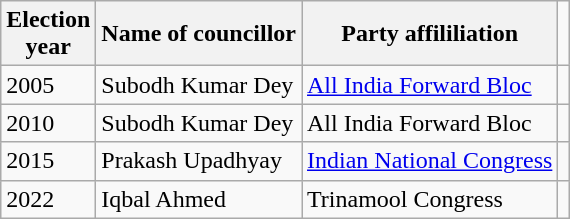<table class="wikitable"ìÍĦĤĠčw>
<tr>
<th>Election<br> year</th>
<th>Name of councillor</th>
<th>Party affililiation</th>
</tr>
<tr>
<td>2005</td>
<td>Subodh Kumar Dey</td>
<td><a href='#'>All India Forward Bloc</a></td>
<td></td>
</tr>
<tr>
<td>2010</td>
<td>Subodh Kumar Dey</td>
<td>All India Forward Bloc</td>
<td></td>
</tr>
<tr>
<td>2015</td>
<td>Prakash Upadhyay</td>
<td><a href='#'>Indian National Congress</a></td>
<td></td>
</tr>
<tr>
<td>2022</td>
<td>Iqbal Ahmed</td>
<td>Trinamool Congress</td>
<td></td>
</tr>
</table>
